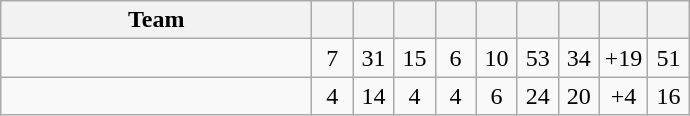<table class="wikitable sortable" style="text-align:center">
<tr>
<th width=200>Team</th>
<th width=20></th>
<th width=20></th>
<th width=20></th>
<th width=20></th>
<th width=20></th>
<th width=20></th>
<th width=20></th>
<th width=20></th>
<th width=20></th>
</tr>
<tr>
<td align=left> </td>
<td>7</td>
<td>31</td>
<td>15</td>
<td>6</td>
<td>10</td>
<td>53</td>
<td>34</td>
<td>+19</td>
<td>51</td>
</tr>
<tr>
<td align=left> </td>
<td>4</td>
<td>14</td>
<td>4</td>
<td>4</td>
<td>6</td>
<td>24</td>
<td>20</td>
<td>+4</td>
<td>16</td>
</tr>
</table>
